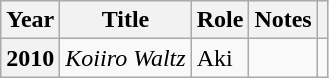<table class="wikitable plainrowheaders sortable">
<tr>
<th scope="col">Year</th>
<th scope="col">Title</th>
<th scope="col">Role</th>
<th scope="col" class="unsortable">Notes</th>
<th scope="col" class="unsortable"></th>
</tr>
<tr>
<th scope="row">2010</th>
<td><em>Koiiro Waltz</em></td>
<td>Aki</td>
<td></td>
<td style="text-align:center"></td>
</tr>
</table>
